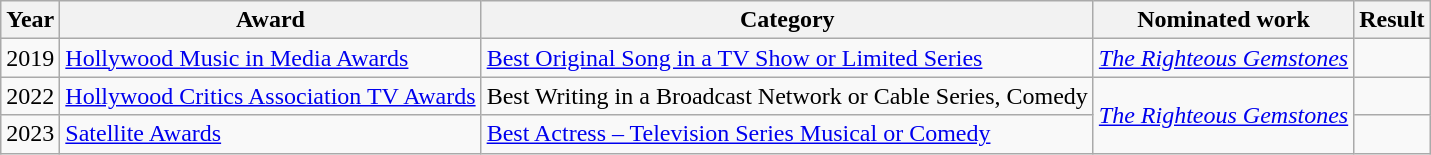<table class="wikitable">
<tr>
<th>Year</th>
<th>Award</th>
<th>Category</th>
<th>Nominated work</th>
<th>Result</th>
</tr>
<tr>
<td>2019</td>
<td><a href='#'>Hollywood Music in Media Awards</a></td>
<td><a href='#'>Best Original Song in a TV Show or Limited Series</a></td>
<td><em><a href='#'>The Righteous Gemstones</a></em> </td>
<td></td>
</tr>
<tr>
<td>2022</td>
<td><a href='#'>Hollywood Critics  Association TV Awards</a></td>
<td>Best Writing in a Broadcast Network or Cable Series, Comedy</td>
<td rowspan="2"><em><a href='#'>The Righteous Gemstones</a></em></td>
<td></td>
</tr>
<tr>
<td>2023</td>
<td><a href='#'>Satellite Awards</a></td>
<td><a href='#'>Best Actress – Television Series Musical or Comedy</a></td>
<td></td>
</tr>
</table>
